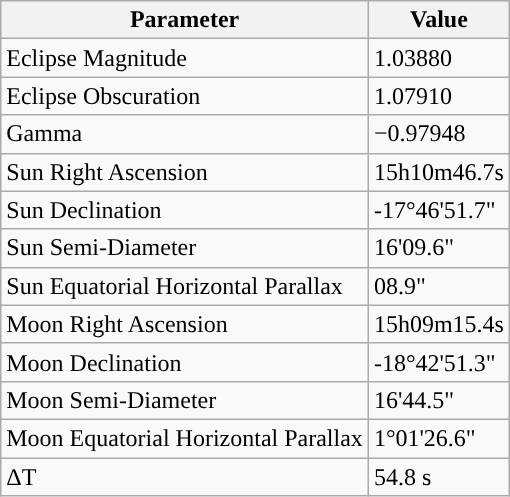<table class="wikitable">
<tr>
<th>Parameter</th>
<th>Value</th>
</tr>
<tr>
<td>Eclipse Magnitude</td>
<td>1.03880</td>
</tr>
<tr>
<td>Eclipse Obscuration</td>
<td>1.07910</td>
</tr>
<tr>
<td>Gamma</td>
<td>−0.97948</td>
</tr>
<tr>
<td>Sun Right Ascension</td>
<td>15h10m46.7s</td>
</tr>
<tr>
<td>Sun Declination</td>
<td>-17°46'51.7"</td>
</tr>
<tr>
<td>Sun Semi-Diameter</td>
<td>16'09.6"</td>
</tr>
<tr>
<td>Sun Equatorial Horizontal Parallax</td>
<td>08.9"</td>
</tr>
<tr>
<td>Moon Right Ascension</td>
<td>15h09m15.4s</td>
</tr>
<tr>
<td>Moon Declination</td>
<td>-18°42'51.3"</td>
</tr>
<tr>
<td>Moon Semi-Diameter</td>
<td>16'44.5"</td>
</tr>
<tr>
<td>Moon Equatorial Horizontal Parallax</td>
<td>1°01'26.6"</td>
</tr>
<tr>
<td>ΔT</td>
<td>54.8 s</td>
</tr>
</table>
